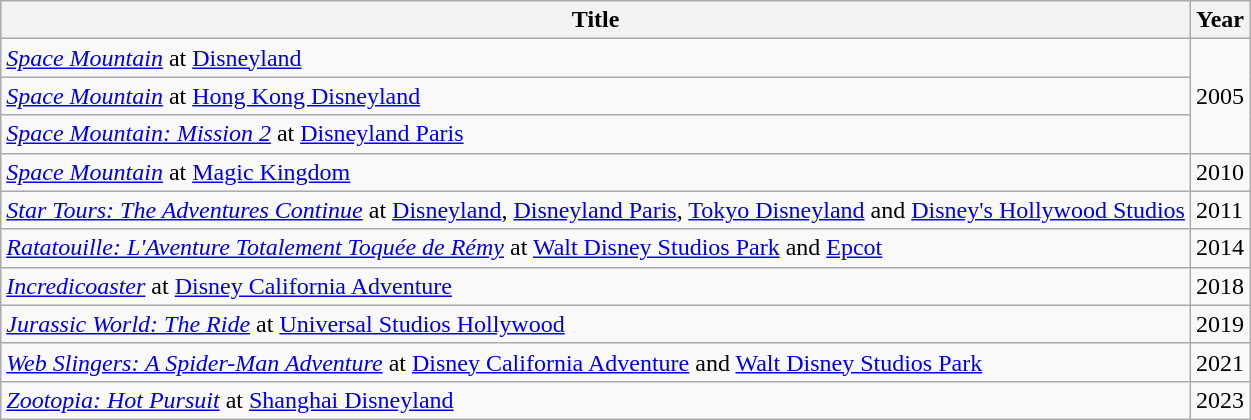<table class="wikitable">
<tr>
<th>Title</th>
<th>Year</th>
</tr>
<tr>
<td><em><a href='#'>Space Mountain</a></em> at <a href='#'>Disneyland</a></td>
<td rowspan=3>2005</td>
</tr>
<tr>
<td><em><a href='#'>Space Mountain</a></em> at <a href='#'>Hong Kong Disneyland</a></td>
</tr>
<tr>
<td><em><a href='#'>Space Mountain: Mission 2</a></em> at <a href='#'>Disneyland Paris</a></td>
</tr>
<tr>
<td><em><a href='#'>Space Mountain</a></em> at <a href='#'>Magic Kingdom</a></td>
<td>2010</td>
</tr>
<tr>
<td><em><a href='#'>Star Tours: The Adventures Continue</a></em> at <a href='#'>Disneyland</a>, <a href='#'>Disneyland Paris</a>, <a href='#'>Tokyo Disneyland</a> and <a href='#'>Disney's Hollywood Studios</a></td>
<td>2011</td>
</tr>
<tr>
<td><em><a href='#'>Ratatouille: L'Aventure Totalement Toquée de Rémy</a></em> at <a href='#'>Walt Disney Studios Park</a> and <a href='#'>Epcot</a></td>
<td>2014</td>
</tr>
<tr>
<td><em><a href='#'>Incredicoaster</a></em> at <a href='#'>Disney California Adventure</a></td>
<td>2018</td>
</tr>
<tr>
<td><em><a href='#'>Jurassic World: The Ride</a></em> at <a href='#'>Universal Studios Hollywood</a></td>
<td>2019</td>
</tr>
<tr>
<td><em><a href='#'>Web Slingers: A Spider-Man Adventure</a></em> at <a href='#'>Disney California Adventure</a> and <a href='#'>Walt Disney Studios Park</a></td>
<td>2021</td>
</tr>
<tr>
<td><em><a href='#'>Zootopia: Hot Pursuit</a></em> at <a href='#'>Shanghai Disneyland</a></td>
<td>2023</td>
</tr>
</table>
